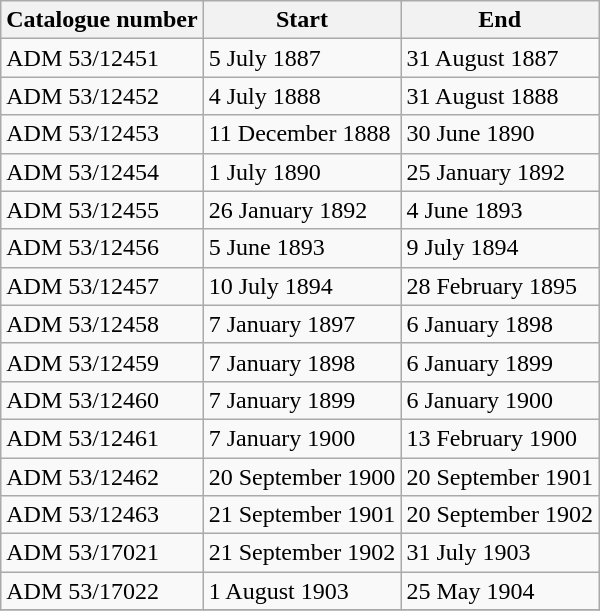<table class="wikitable">
<tr valign=top>
<th>Catalogue number</th>
<th>Start</th>
<th>End</th>
</tr>
<tr valign=top>
<td>ADM 53/12451</td>
<td>5 July 1887</td>
<td>31 August 1887</td>
</tr>
<tr valign=top>
<td>ADM 53/12452</td>
<td>4 July 1888</td>
<td>31 August 1888</td>
</tr>
<tr valign=top>
<td>ADM 53/12453</td>
<td>11 December 1888</td>
<td>30 June 1890</td>
</tr>
<tr valign=top>
<td>ADM 53/12454</td>
<td>1 July 1890</td>
<td>25 January 1892</td>
</tr>
<tr valign=top>
<td>ADM 53/12455</td>
<td>26 January 1892</td>
<td>4 June 1893</td>
</tr>
<tr valign=top>
<td>ADM 53/12456</td>
<td>5 June 1893</td>
<td>9 July 1894</td>
</tr>
<tr valign=top>
<td>ADM 53/12457</td>
<td>10 July 1894</td>
<td>28 February 1895</td>
</tr>
<tr valign=top>
<td>ADM 53/12458</td>
<td>7 January 1897</td>
<td>6 January 1898</td>
</tr>
<tr valign=top>
<td>ADM 53/12459</td>
<td>7 January 1898</td>
<td>6 January 1899</td>
</tr>
<tr valign=top>
<td>ADM 53/12460</td>
<td>7 January 1899</td>
<td>6 January 1900</td>
</tr>
<tr valign=top>
<td>ADM 53/12461</td>
<td>7 January 1900</td>
<td>13 February 1900</td>
</tr>
<tr valign=top>
<td>ADM 53/12462</td>
<td>20 September 1900</td>
<td>20 September 1901</td>
</tr>
<tr valign=top>
<td>ADM 53/12463</td>
<td>21 September 1901</td>
<td>20 September 1902</td>
</tr>
<tr valign=top>
<td>ADM 53/17021</td>
<td>21 September 1902</td>
<td>31 July 1903</td>
</tr>
<tr valign=top>
<td>ADM 53/17022</td>
<td>1 August 1903</td>
<td>25 May 1904</td>
</tr>
<tr>
</tr>
</table>
